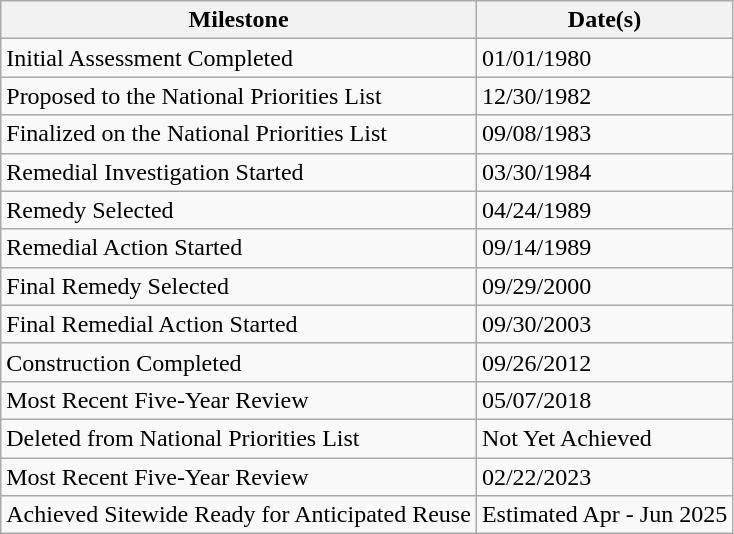<table class="wikitable">
<tr>
<th>Milestone</th>
<th>Date(s)</th>
</tr>
<tr>
<td>Initial Assessment Completed</td>
<td>01/01/1980</td>
</tr>
<tr>
<td>Proposed to the National Priorities List</td>
<td>12/30/1982</td>
</tr>
<tr>
<td>Finalized on the National Priorities List</td>
<td>09/08/1983</td>
</tr>
<tr>
<td>Remedial Investigation Started</td>
<td>03/30/1984</td>
</tr>
<tr>
<td>Remedy Selected</td>
<td>04/24/1989</td>
</tr>
<tr>
<td>Remedial Action Started</td>
<td>09/14/1989</td>
</tr>
<tr>
<td>Final Remedy Selected</td>
<td>09/29/2000</td>
</tr>
<tr>
<td>Final Remedial Action Started</td>
<td>09/30/2003</td>
</tr>
<tr>
<td>Construction Completed</td>
<td>09/26/2012</td>
</tr>
<tr>
<td>Most Recent Five-Year Review</td>
<td>05/07/2018</td>
</tr>
<tr>
<td>Deleted from National Priorities List</td>
<td>Not Yet Achieved</td>
</tr>
<tr>
<td>Most Recent Five-Year Review</td>
<td>02/22/2023</td>
</tr>
<tr>
<td>Achieved Sitewide Ready for Anticipated Reuse</td>
<td>Estimated Apr - Jun 2025</td>
</tr>
</table>
